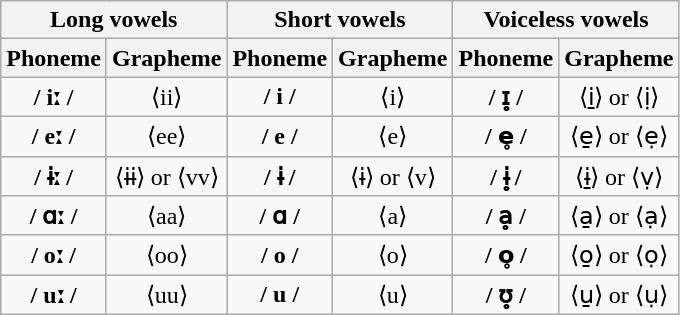<table class="wikitable">
<tr>
<th colspan="2">Long vowels</th>
<th colspan="2">Short vowels</th>
<th colspan="2">Voiceless vowels</th>
</tr>
<tr>
<th>Phoneme</th>
<th>Grapheme</th>
<th>Phoneme</th>
<th>Grapheme</th>
<th>Phoneme</th>
<th>Grapheme</th>
</tr>
<tr style="text-align:center;">
<td><strong>/ iː /</strong></td>
<td>⟨ii⟩</td>
<td><strong>/ i /</strong></td>
<td>⟨i⟩</td>
<td><strong>/ ɪ̥ /</strong></td>
<td>⟨i̱⟩ or ⟨ị⟩</td>
</tr>
<tr style="text-align:center;">
<td><strong>/ eː /</strong></td>
<td>⟨ee⟩</td>
<td><strong>/ e /</strong></td>
<td>⟨e⟩</td>
<td><strong>/ e̥ /</strong></td>
<td>⟨e̱⟩ or ⟨ẹ⟩</td>
</tr>
<tr style="text-align:center;">
<td><strong>/ ɨː /</strong></td>
<td>⟨ɨɨ⟩ or ⟨vv⟩</td>
<td><strong>/ ɨ /</strong></td>
<td>⟨ɨ⟩ or ⟨v⟩</td>
<td><strong>/ ɨ̥ /</strong></td>
<td>⟨ɨ̱⟩ or ⟨ṿ⟩</td>
</tr>
<tr style="text-align:center;">
<td><strong>/ ɑː /</strong></td>
<td>⟨aa⟩</td>
<td><strong>/ ɑ /</strong></td>
<td>⟨a⟩</td>
<td><strong>/ ḁ /</strong></td>
<td>⟨a̱⟩ or ⟨ạ⟩</td>
</tr>
<tr style="text-align:center;">
<td><strong>/ oː /</strong></td>
<td>⟨oo⟩</td>
<td><strong>/ o /</strong></td>
<td>⟨o⟩</td>
<td><strong>/ o̥ /</strong></td>
<td>⟨o̱⟩ or ⟨ọ⟩</td>
</tr>
<tr style="text-align:center;">
<td><strong>/ uː /</strong></td>
<td>⟨uu⟩</td>
<td><strong>/ u /</strong></td>
<td>⟨u⟩</td>
<td><strong>/ ʊ̥ /</strong></td>
<td>⟨u̱⟩ or ⟨ụ⟩</td>
</tr>
</table>
